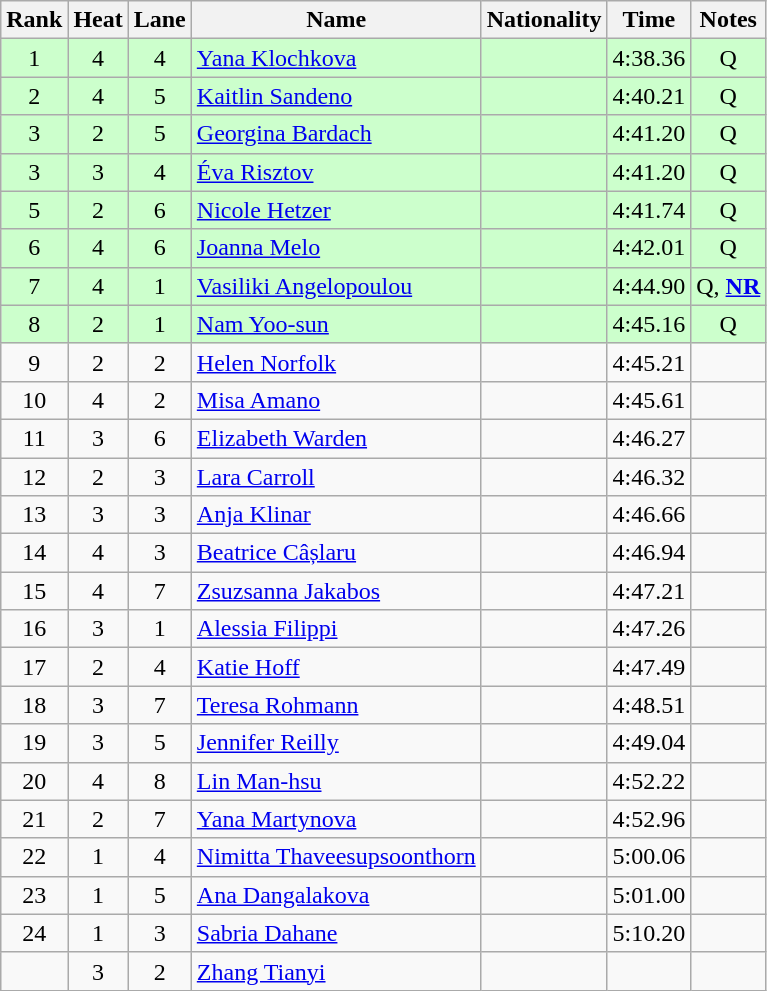<table class="wikitable sortable" style="text-align:center">
<tr>
<th>Rank</th>
<th>Heat</th>
<th>Lane</th>
<th>Name</th>
<th>Nationality</th>
<th>Time</th>
<th>Notes</th>
</tr>
<tr bgcolor=#ccffcc>
<td>1</td>
<td>4</td>
<td>4</td>
<td align=left><a href='#'>Yana Klochkova</a></td>
<td align=left></td>
<td>4:38.36</td>
<td>Q</td>
</tr>
<tr bgcolor=#ccffcc>
<td>2</td>
<td>4</td>
<td>5</td>
<td align=left><a href='#'>Kaitlin Sandeno</a></td>
<td align=left></td>
<td>4:40.21</td>
<td>Q</td>
</tr>
<tr bgcolor=#ccffcc>
<td>3</td>
<td>2</td>
<td>5</td>
<td align=left><a href='#'>Georgina Bardach</a></td>
<td align=left></td>
<td>4:41.20</td>
<td>Q</td>
</tr>
<tr bgcolor=#ccffcc>
<td>3</td>
<td>3</td>
<td>4</td>
<td align=left><a href='#'>Éva Risztov</a></td>
<td align=left></td>
<td>4:41.20</td>
<td>Q</td>
</tr>
<tr bgcolor=#ccffcc>
<td>5</td>
<td>2</td>
<td>6</td>
<td align=left><a href='#'>Nicole Hetzer</a></td>
<td align=left></td>
<td>4:41.74</td>
<td>Q</td>
</tr>
<tr bgcolor=#ccffcc>
<td>6</td>
<td>4</td>
<td>6</td>
<td align=left><a href='#'>Joanna Melo</a></td>
<td align=left></td>
<td>4:42.01</td>
<td>Q</td>
</tr>
<tr bgcolor=#ccffcc>
<td>7</td>
<td>4</td>
<td>1</td>
<td align=left><a href='#'>Vasiliki Angelopoulou</a></td>
<td align=left></td>
<td>4:44.90</td>
<td>Q, <strong><a href='#'>NR</a></strong></td>
</tr>
<tr bgcolor=#ccffcc>
<td>8</td>
<td>2</td>
<td>1</td>
<td align=left><a href='#'>Nam Yoo-sun</a></td>
<td align=left></td>
<td>4:45.16</td>
<td>Q</td>
</tr>
<tr>
<td>9</td>
<td>2</td>
<td>2</td>
<td align=left><a href='#'>Helen Norfolk</a></td>
<td align=left></td>
<td>4:45.21</td>
<td></td>
</tr>
<tr>
<td>10</td>
<td>4</td>
<td>2</td>
<td align=left><a href='#'>Misa Amano</a></td>
<td align=left></td>
<td>4:45.61</td>
<td></td>
</tr>
<tr>
<td>11</td>
<td>3</td>
<td>6</td>
<td align=left><a href='#'>Elizabeth Warden</a></td>
<td align=left></td>
<td>4:46.27</td>
<td></td>
</tr>
<tr>
<td>12</td>
<td>2</td>
<td>3</td>
<td align=left><a href='#'>Lara Carroll</a></td>
<td align=left></td>
<td>4:46.32</td>
<td></td>
</tr>
<tr>
<td>13</td>
<td>3</td>
<td>3</td>
<td align=left><a href='#'>Anja Klinar</a></td>
<td align=left></td>
<td>4:46.66</td>
<td></td>
</tr>
<tr>
<td>14</td>
<td>4</td>
<td>3</td>
<td align=left><a href='#'>Beatrice Câșlaru</a></td>
<td align=left></td>
<td>4:46.94</td>
<td></td>
</tr>
<tr>
<td>15</td>
<td>4</td>
<td>7</td>
<td align=left><a href='#'>Zsuzsanna Jakabos</a></td>
<td align=left></td>
<td>4:47.21</td>
<td></td>
</tr>
<tr>
<td>16</td>
<td>3</td>
<td>1</td>
<td align=left><a href='#'>Alessia Filippi</a></td>
<td align=left></td>
<td>4:47.26</td>
<td></td>
</tr>
<tr>
<td>17</td>
<td>2</td>
<td>4</td>
<td align=left><a href='#'>Katie Hoff</a></td>
<td align=left></td>
<td>4:47.49</td>
<td></td>
</tr>
<tr>
<td>18</td>
<td>3</td>
<td>7</td>
<td align=left><a href='#'>Teresa Rohmann</a></td>
<td align=left></td>
<td>4:48.51</td>
<td></td>
</tr>
<tr>
<td>19</td>
<td>3</td>
<td>5</td>
<td align=left><a href='#'>Jennifer Reilly</a></td>
<td align=left></td>
<td>4:49.04</td>
<td></td>
</tr>
<tr>
<td>20</td>
<td>4</td>
<td>8</td>
<td align=left><a href='#'>Lin Man-hsu</a></td>
<td align=left></td>
<td>4:52.22</td>
<td></td>
</tr>
<tr>
<td>21</td>
<td>2</td>
<td>7</td>
<td align=left><a href='#'>Yana Martynova</a></td>
<td align=left></td>
<td>4:52.96</td>
<td></td>
</tr>
<tr>
<td>22</td>
<td>1</td>
<td>4</td>
<td align=left><a href='#'>Nimitta Thaveesupsoonthorn</a></td>
<td align=left></td>
<td>5:00.06</td>
<td></td>
</tr>
<tr>
<td>23</td>
<td>1</td>
<td>5</td>
<td align=left><a href='#'>Ana Dangalakova</a></td>
<td align=left></td>
<td>5:01.00</td>
<td></td>
</tr>
<tr>
<td>24</td>
<td>1</td>
<td>3</td>
<td align=left><a href='#'>Sabria Dahane</a></td>
<td align=left></td>
<td>5:10.20</td>
<td></td>
</tr>
<tr>
<td></td>
<td>3</td>
<td>2</td>
<td align=left><a href='#'>Zhang Tianyi</a></td>
<td align=left></td>
<td></td>
<td></td>
</tr>
</table>
